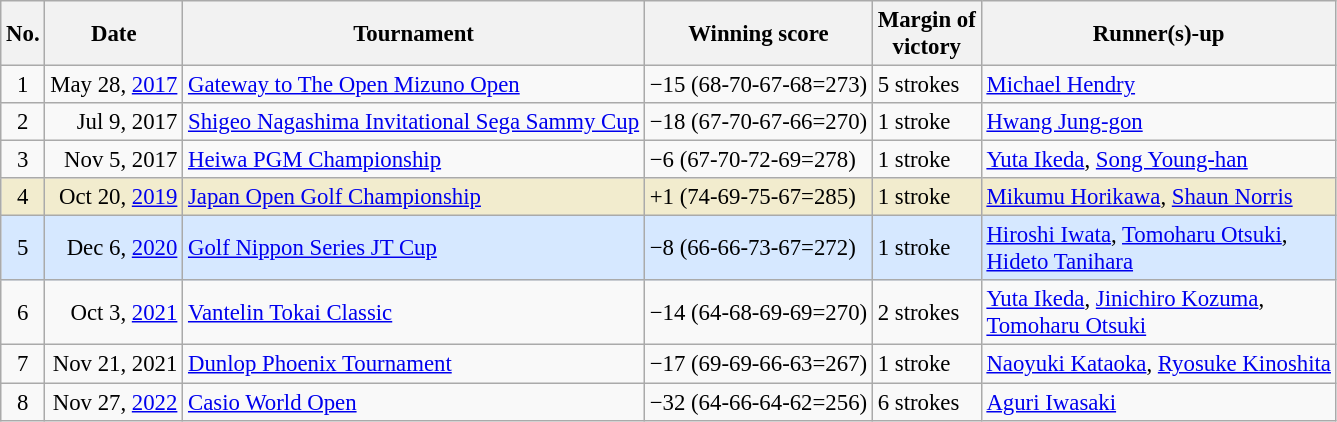<table class="wikitable" style="font-size:95%;">
<tr>
<th>No.</th>
<th>Date</th>
<th>Tournament</th>
<th>Winning score</th>
<th>Margin of<br>victory</th>
<th>Runner(s)-up</th>
</tr>
<tr>
<td align=center>1</td>
<td align=right>May 28, <a href='#'>2017</a></td>
<td><a href='#'>Gateway to The Open Mizuno Open</a></td>
<td>−15 (68-70-67-68=273)</td>
<td>5 strokes</td>
<td> <a href='#'>Michael Hendry</a></td>
</tr>
<tr>
<td align=center>2</td>
<td align=right>Jul 9, 2017</td>
<td><a href='#'>Shigeo Nagashima Invitational Sega Sammy Cup</a></td>
<td>−18 (67-70-67-66=270)</td>
<td>1 stroke</td>
<td> <a href='#'>Hwang Jung-gon</a></td>
</tr>
<tr>
<td align=center>3</td>
<td align=right>Nov 5, 2017</td>
<td><a href='#'>Heiwa PGM Championship</a></td>
<td>−6 (67-70-72-69=278)</td>
<td>1 stroke</td>
<td> <a href='#'>Yuta Ikeda</a>,  <a href='#'>Song Young-han</a></td>
</tr>
<tr style="background:#f2ecce;">
<td align=center>4</td>
<td align=right>Oct 20, <a href='#'>2019</a></td>
<td><a href='#'>Japan Open Golf Championship</a></td>
<td>+1 (74-69-75-67=285)</td>
<td>1 stroke</td>
<td> <a href='#'>Mikumu Horikawa</a>,  <a href='#'>Shaun Norris</a></td>
</tr>
<tr style="background:#D6E8FF;">
<td align=center>5</td>
<td align=right>Dec 6, <a href='#'>2020</a></td>
<td><a href='#'>Golf Nippon Series JT Cup</a></td>
<td>−8 (66-66-73-67=272)</td>
<td>1 stroke</td>
<td> <a href='#'>Hiroshi Iwata</a>,  <a href='#'>Tomoharu Otsuki</a>,<br> <a href='#'>Hideto Tanihara</a></td>
</tr>
<tr>
<td align=center>6</td>
<td align=right>Oct 3, <a href='#'>2021</a></td>
<td><a href='#'>Vantelin Tokai Classic</a></td>
<td>−14 (64-68-69-69=270)</td>
<td>2 strokes</td>
<td> <a href='#'>Yuta Ikeda</a>,  <a href='#'>Jinichiro Kozuma</a>,<br> <a href='#'>Tomoharu Otsuki</a></td>
</tr>
<tr>
<td align=center>7</td>
<td align=right>Nov 21, 2021</td>
<td><a href='#'>Dunlop Phoenix Tournament</a></td>
<td>−17 (69-69-66-63=267)</td>
<td>1 stroke</td>
<td> <a href='#'>Naoyuki Kataoka</a>,  <a href='#'>Ryosuke Kinoshita</a></td>
</tr>
<tr>
<td align=center>8</td>
<td align=right>Nov 27, <a href='#'>2022</a></td>
<td><a href='#'>Casio World Open</a></td>
<td>−32 (64-66-64-62=256)</td>
<td>6 strokes</td>
<td> <a href='#'>Aguri Iwasaki</a></td>
</tr>
</table>
